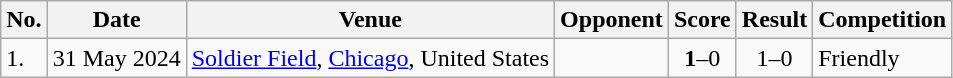<table class="wikitable plainrowheaders sortable">
<tr>
<th>No.</th>
<th>Date</th>
<th>Venue</th>
<th>Opponent</th>
<th>Score</th>
<th>Result</th>
<th>Competition</th>
</tr>
<tr>
<td>1.</td>
<td>31 May 2024</td>
<td><a href='#'>Soldier Field</a>, <a href='#'>Chicago</a>, United States</td>
<td></td>
<td align=center><strong>1</strong>–0</td>
<td align=center>1–0</td>
<td>Friendly</td>
</tr>
</table>
